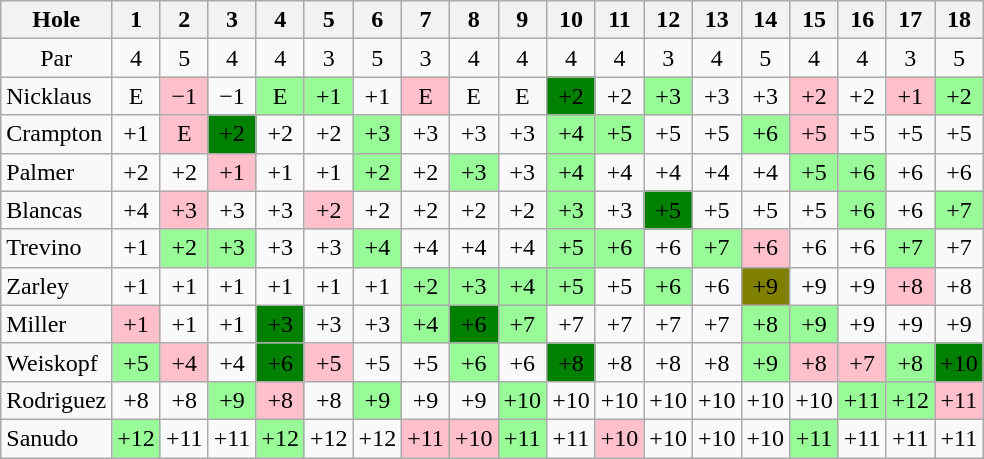<table class="wikitable" style="text-align:center">
<tr>
<th>Hole</th>
<th>1</th>
<th>2</th>
<th>3</th>
<th>4</th>
<th>5</th>
<th>6</th>
<th>7</th>
<th>8</th>
<th>9</th>
<th>10</th>
<th>11</th>
<th>12</th>
<th>13</th>
<th>14</th>
<th>15</th>
<th>16</th>
<th>17</th>
<th>18</th>
</tr>
<tr>
<td>Par</td>
<td>4</td>
<td>5</td>
<td>4</td>
<td>4</td>
<td>3</td>
<td>5</td>
<td>3</td>
<td>4</td>
<td>4</td>
<td>4</td>
<td>4</td>
<td>3</td>
<td>4</td>
<td>5</td>
<td>4</td>
<td>4</td>
<td>3</td>
<td>5</td>
</tr>
<tr>
<td align=left> Nicklaus</td>
<td>E</td>
<td style="background: Pink;">−1</td>
<td>−1</td>
<td style="background: PaleGreen;">E</td>
<td style="background: PaleGreen;">+1</td>
<td>+1</td>
<td style="background: Pink;">E</td>
<td>E</td>
<td>E</td>
<td style="background: Green;">+2</td>
<td>+2</td>
<td style="background: PaleGreen;">+3</td>
<td>+3</td>
<td>+3</td>
<td style="background: Pink;">+2</td>
<td>+2</td>
<td style="background: Pink;">+1</td>
<td style="background: PaleGreen;">+2</td>
</tr>
<tr>
<td align=left> Crampton</td>
<td>+1</td>
<td style="background: Pink;">E</td>
<td style="background: Green;">+2</td>
<td>+2</td>
<td>+2</td>
<td style="background: PaleGreen;">+3</td>
<td>+3</td>
<td>+3</td>
<td>+3</td>
<td style="background: PaleGreen;">+4</td>
<td style="background: PaleGreen;">+5</td>
<td>+5</td>
<td>+5</td>
<td style="background: PaleGreen;">+6</td>
<td style="background: Pink;">+5</td>
<td>+5</td>
<td>+5</td>
<td>+5</td>
</tr>
<tr>
<td align=left> Palmer</td>
<td>+2</td>
<td>+2</td>
<td style="background: Pink;">+1</td>
<td>+1</td>
<td>+1</td>
<td style="background: PaleGreen;">+2</td>
<td>+2</td>
<td style="background: PaleGreen;">+3</td>
<td>+3</td>
<td style="background: PaleGreen;">+4</td>
<td>+4</td>
<td>+4</td>
<td>+4</td>
<td>+4</td>
<td style="background: PaleGreen;">+5</td>
<td style="background: PaleGreen;">+6</td>
<td>+6</td>
<td>+6</td>
</tr>
<tr>
<td align=left> Blancas</td>
<td>+4</td>
<td style="background: Pink;">+3</td>
<td>+3</td>
<td>+3</td>
<td style="background: Pink;">+2</td>
<td>+2</td>
<td>+2</td>
<td>+2</td>
<td>+2</td>
<td style="background: PaleGreen;">+3</td>
<td>+3</td>
<td style="background: Green;">+5</td>
<td>+5</td>
<td>+5</td>
<td>+5</td>
<td style="background: PaleGreen;">+6</td>
<td>+6</td>
<td style="background: PaleGreen;">+7</td>
</tr>
<tr>
<td align=left> Trevino</td>
<td>+1</td>
<td style="background: PaleGreen;">+2</td>
<td style="background: PaleGreen;">+3</td>
<td>+3</td>
<td>+3</td>
<td style="background: PaleGreen;">+4</td>
<td>+4</td>
<td>+4</td>
<td>+4</td>
<td style="background: PaleGreen;">+5</td>
<td style="background: PaleGreen;">+6</td>
<td>+6</td>
<td style="background: PaleGreen;">+7</td>
<td style="background: Pink;">+6</td>
<td>+6</td>
<td>+6</td>
<td style="background: PaleGreen;">+7</td>
<td>+7</td>
</tr>
<tr>
<td align=left> Zarley</td>
<td>+1</td>
<td>+1</td>
<td>+1</td>
<td>+1</td>
<td>+1</td>
<td>+1</td>
<td style="background: PaleGreen;">+2</td>
<td style="background: PaleGreen;">+3</td>
<td style="background: PaleGreen;">+4</td>
<td style="background: PaleGreen;">+5</td>
<td>+5</td>
<td style="background: PaleGreen;">+6</td>
<td>+6</td>
<td style="background: Olive;">+9</td>
<td>+9</td>
<td>+9</td>
<td style="background: Pink;">+8</td>
<td>+8</td>
</tr>
<tr>
<td align=left> Miller</td>
<td style="background: Pink;">+1</td>
<td>+1</td>
<td>+1</td>
<td style="background: Green;">+3</td>
<td>+3</td>
<td>+3</td>
<td style="background: PaleGreen;">+4</td>
<td style="background: Green;">+6</td>
<td style="background: PaleGreen;">+7</td>
<td>+7</td>
<td>+7</td>
<td>+7</td>
<td>+7</td>
<td style="background: PaleGreen;">+8</td>
<td style="background: PaleGreen;">+9</td>
<td>+9</td>
<td>+9</td>
<td>+9</td>
</tr>
<tr>
<td align=left> Weiskopf</td>
<td style="background: PaleGreen;">+5</td>
<td style="background: Pink;">+4</td>
<td>+4</td>
<td style="background: Green;">+6</td>
<td style="background: Pink;">+5</td>
<td>+5</td>
<td>+5</td>
<td style="background: PaleGreen;">+6</td>
<td>+6</td>
<td style="background: Green;">+8</td>
<td>+8</td>
<td>+8</td>
<td>+8</td>
<td style="background: PaleGreen;">+9</td>
<td style="background: Pink;">+8</td>
<td style="background: Pink;">+7</td>
<td style="background: PaleGreen;">+8</td>
<td style="background: Green;">+10</td>
</tr>
<tr>
<td align=left> Rodriguez</td>
<td>+8</td>
<td>+8</td>
<td style="background: PaleGreen;">+9</td>
<td style="background: Pink;">+8</td>
<td>+8</td>
<td style="background: PaleGreen;">+9</td>
<td>+9</td>
<td>+9</td>
<td style="background: PaleGreen;">+10</td>
<td>+10</td>
<td>+10</td>
<td>+10</td>
<td>+10</td>
<td>+10</td>
<td>+10</td>
<td style="background: PaleGreen;">+11</td>
<td style="background: PaleGreen;">+12</td>
<td Style="background: Pink;">+11</td>
</tr>
<tr>
<td align=left> Sanudo</td>
<td style="background: PaleGreen;">+12</td>
<td style="background;">+11</td>
<td>+11</td>
<td style="background: PaleGreen;">+12</td>
<td>+12</td>
<td>+12</td>
<td style="background: Pink;">+11</td>
<td style="background: Pink;">+10</td>
<td style="background: PaleGreen;">+11</td>
<td>+11</td>
<td style="background: Pink;">+10</td>
<td>+10</td>
<td>+10</td>
<td>+10</td>
<td style="background: PaleGreen;">+11</td>
<td>+11</td>
<td>+11</td>
<td>+11</td>
</tr>
</table>
